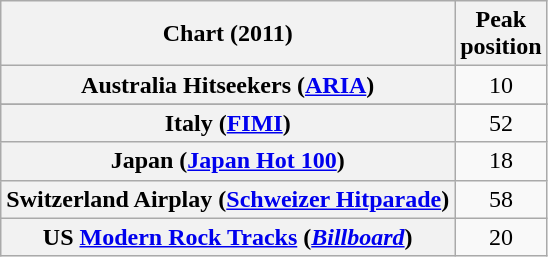<table class="wikitable sortable plainrowheaders" style="text-align:center">
<tr>
<th scope="col">Chart (2011)</th>
<th scope="col">Peak<br>position</th>
</tr>
<tr>
<th scope="row">Australia Hitseekers (<a href='#'>ARIA</a>)</th>
<td>10</td>
</tr>
<tr>
</tr>
<tr>
</tr>
<tr>
</tr>
<tr>
<th scope="row">Italy (<a href='#'>FIMI</a>)</th>
<td>52</td>
</tr>
<tr>
<th scope="row">Japan (<a href='#'>Japan Hot 100</a>)</th>
<td>18</td>
</tr>
<tr>
<th scope="row">Switzerland Airplay (<a href='#'>Schweizer Hitparade</a>)</th>
<td>58</td>
</tr>
<tr>
<th scope="row">US <a href='#'>Modern Rock Tracks</a> (<em><a href='#'>Billboard</a></em>)</th>
<td>20</td>
</tr>
</table>
